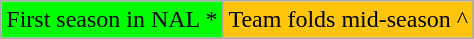<table class="wikitable" style="font-size:100%;line-height:1.1;">
<tr>
<td style="background-color:#00FF00;">First season in NAL *</td>
<td style="background-color:#FFC40C;">Team folds mid-season ^</td>
</tr>
</table>
